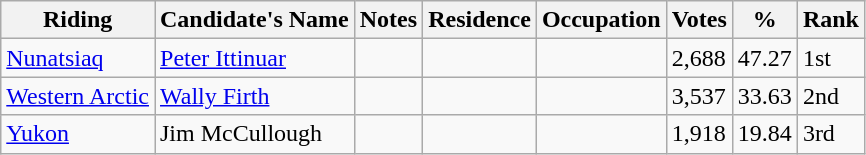<table class="wikitable sortable">
<tr>
<th>Riding<br></th>
<th>Candidate's Name</th>
<th>Notes</th>
<th>Residence</th>
<th>Occupation</th>
<th>Votes</th>
<th>%</th>
<th>Rank</th>
</tr>
<tr>
<td><a href='#'>Nunatsiaq</a></td>
<td><a href='#'>Peter Ittinuar</a></td>
<td></td>
<td></td>
<td></td>
<td>2,688</td>
<td>47.27</td>
<td>1st</td>
</tr>
<tr>
<td><a href='#'>Western Arctic</a></td>
<td><a href='#'>Wally Firth</a></td>
<td></td>
<td></td>
<td></td>
<td>3,537</td>
<td>33.63</td>
<td>2nd</td>
</tr>
<tr>
<td><a href='#'>Yukon</a></td>
<td>Jim McCullough</td>
<td></td>
<td></td>
<td></td>
<td>1,918</td>
<td>19.84</td>
<td>3rd</td>
</tr>
</table>
